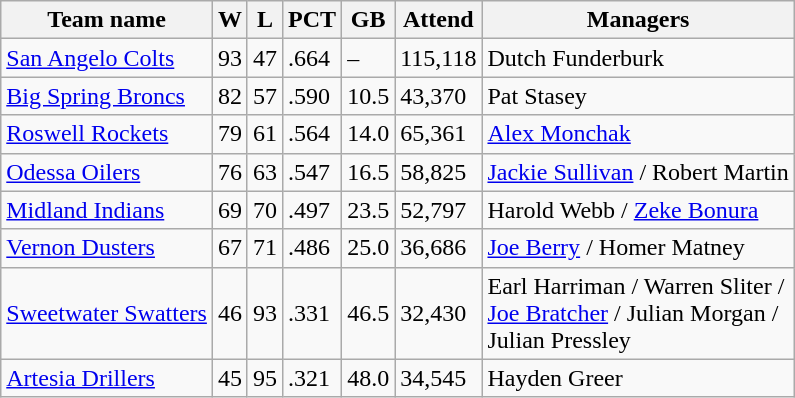<table class="wikitable">
<tr>
<th>Team name</th>
<th>W</th>
<th>L</th>
<th>PCT</th>
<th>GB</th>
<th>Attend</th>
<th>Managers</th>
</tr>
<tr>
<td><a href='#'>San Angelo Colts</a></td>
<td>93</td>
<td>47</td>
<td>.664</td>
<td>–</td>
<td>115,118</td>
<td>Dutch Funderburk</td>
</tr>
<tr>
<td><a href='#'>Big Spring Broncs</a></td>
<td>82</td>
<td>57</td>
<td>.590</td>
<td>10.5</td>
<td>43,370</td>
<td>Pat Stasey</td>
</tr>
<tr>
<td><a href='#'>Roswell Rockets</a></td>
<td>79</td>
<td>61</td>
<td>.564</td>
<td>14.0</td>
<td>65,361</td>
<td><a href='#'>Alex Monchak</a></td>
</tr>
<tr>
<td><a href='#'>Odessa Oilers</a></td>
<td>76</td>
<td>63</td>
<td>.547</td>
<td>16.5</td>
<td>58,825</td>
<td><a href='#'>Jackie Sullivan</a> / Robert Martin</td>
</tr>
<tr>
<td><a href='#'>Midland Indians</a></td>
<td>69</td>
<td>70</td>
<td>.497</td>
<td>23.5</td>
<td>52,797</td>
<td>Harold Webb  / <a href='#'>Zeke Bonura</a></td>
</tr>
<tr>
<td><a href='#'>Vernon Dusters</a></td>
<td>67</td>
<td>71</td>
<td>.486</td>
<td>25.0</td>
<td>36,686</td>
<td><a href='#'>Joe Berry</a> / Homer Matney</td>
</tr>
<tr>
<td><a href='#'>Sweetwater Swatters</a></td>
<td>46</td>
<td>93</td>
<td>.331</td>
<td>46.5</td>
<td>32,430</td>
<td>Earl Harriman / Warren Sliter /<br> <a href='#'>Joe Bratcher</a> / Julian Morgan /<br> Julian Pressley</td>
</tr>
<tr>
<td><a href='#'>Artesia Drillers</a></td>
<td>45</td>
<td>95</td>
<td>.321</td>
<td>48.0</td>
<td>34,545</td>
<td>Hayden Greer</td>
</tr>
</table>
